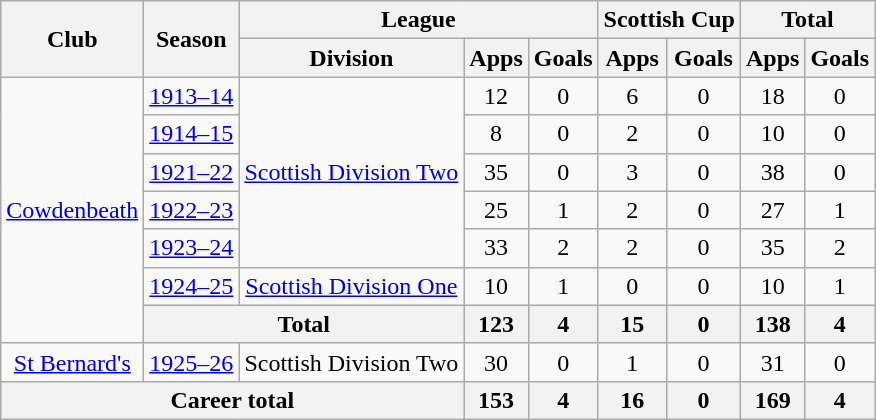<table class="wikitable" style="text-align: center;">
<tr>
<th rowspan="2">Club</th>
<th rowspan="2">Season</th>
<th colspan="3">League</th>
<th colspan="2">Scottish Cup</th>
<th colspan="2">Total</th>
</tr>
<tr>
<th>Division</th>
<th>Apps</th>
<th>Goals</th>
<th>Apps</th>
<th>Goals</th>
<th>Apps</th>
<th>Goals</th>
</tr>
<tr>
<td rowspan="7"><a href='#'>Cowdenbeath</a></td>
<td><a href='#'>1913–14</a></td>
<td rowspan="5"><a href='#'>Scottish Division Two</a></td>
<td>12</td>
<td>0</td>
<td>6</td>
<td>0</td>
<td>18</td>
<td>0</td>
</tr>
<tr>
<td><a href='#'>1914–15</a></td>
<td>8</td>
<td>0</td>
<td>2</td>
<td>0</td>
<td>10</td>
<td>0</td>
</tr>
<tr>
<td><a href='#'>1921–22</a></td>
<td>35</td>
<td>0</td>
<td>3</td>
<td>0</td>
<td>38</td>
<td>0</td>
</tr>
<tr>
<td><a href='#'>1922–23</a></td>
<td>25</td>
<td>1</td>
<td>2</td>
<td>0</td>
<td>27</td>
<td>1</td>
</tr>
<tr>
<td><a href='#'>1923–24</a></td>
<td>33</td>
<td>2</td>
<td>2</td>
<td>0</td>
<td>35</td>
<td>2</td>
</tr>
<tr>
<td><a href='#'>1924–25</a></td>
<td><a href='#'>Scottish Division One</a></td>
<td>10</td>
<td>1</td>
<td>0</td>
<td>0</td>
<td>10</td>
<td>1</td>
</tr>
<tr>
<th colspan="2">Total</th>
<th>123</th>
<th>4</th>
<th>15</th>
<th>0</th>
<th>138</th>
<th>4</th>
</tr>
<tr>
<td><a href='#'>St Bernard's</a></td>
<td><a href='#'>1925–26</a></td>
<td>Scottish Division Two</td>
<td>30</td>
<td>0</td>
<td>1</td>
<td>0</td>
<td>31</td>
<td>0</td>
</tr>
<tr>
<th colspan="3">Career total</th>
<th>153</th>
<th>4</th>
<th>16</th>
<th>0</th>
<th>169</th>
<th>4</th>
</tr>
</table>
